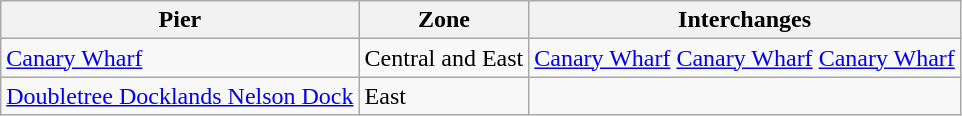<table class="wikitable sortable">
<tr>
<th>Pier</th>
<th>Zone</th>
<th>Interchanges</th>
</tr>
<tr>
<td><a href='#'>Canary Wharf</a></td>
<td>Central and East</td>
<td> <a href='#'>Canary Wharf</a>  <a href='#'>Canary Wharf</a>  <a href='#'>Canary Wharf</a></td>
</tr>
<tr>
<td><a href='#'>Doubletree Docklands Nelson Dock</a></td>
<td>East</td>
<td></td>
</tr>
</table>
